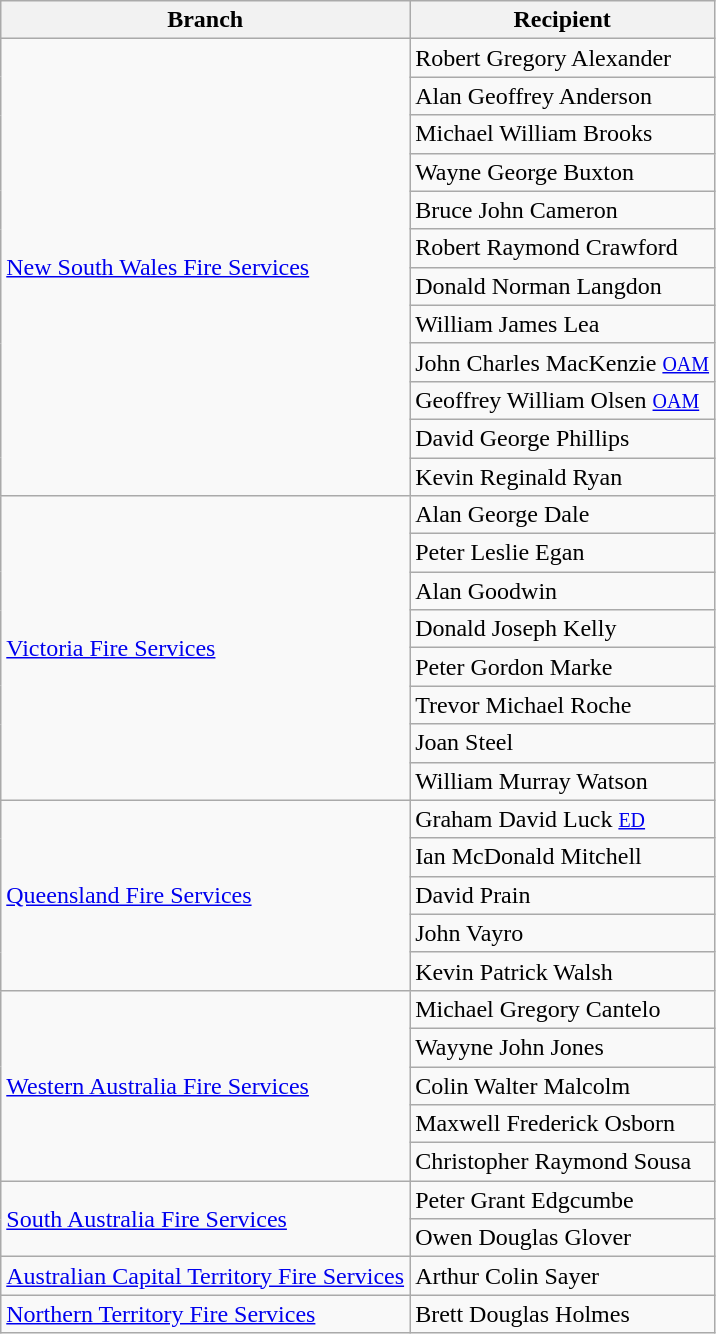<table class=wikitable>
<tr>
<th>Branch</th>
<th>Recipient</th>
</tr>
<tr>
<td rowspan="12"><a href='#'>New South Wales Fire Services</a></td>
<td>Robert Gregory Alexander</td>
</tr>
<tr>
<td>Alan Geoffrey Anderson</td>
</tr>
<tr>
<td>Michael William Brooks</td>
</tr>
<tr>
<td>Wayne George Buxton</td>
</tr>
<tr>
<td>Bruce John Cameron</td>
</tr>
<tr>
<td>Robert Raymond Crawford</td>
</tr>
<tr>
<td>Donald Norman Langdon</td>
</tr>
<tr>
<td>William James Lea</td>
</tr>
<tr>
<td>John Charles MacKenzie <small><a href='#'>OAM</a></small></td>
</tr>
<tr>
<td>Geoffrey William Olsen <small><a href='#'>OAM</a></small></td>
</tr>
<tr>
<td>David George Phillips</td>
</tr>
<tr>
<td>Kevin Reginald Ryan</td>
</tr>
<tr>
<td rowspan="8"><a href='#'>Victoria Fire Services</a></td>
<td>Alan George Dale</td>
</tr>
<tr>
<td>Peter Leslie Egan</td>
</tr>
<tr>
<td>Alan Goodwin</td>
</tr>
<tr>
<td>Donald Joseph Kelly</td>
</tr>
<tr>
<td>Peter Gordon Marke</td>
</tr>
<tr>
<td>Trevor Michael Roche</td>
</tr>
<tr>
<td>Joan Steel</td>
</tr>
<tr>
<td>William Murray Watson</td>
</tr>
<tr>
<td rowspan="5"><a href='#'>Queensland Fire Services</a></td>
<td>Graham David Luck <small><a href='#'>ED</a></small></td>
</tr>
<tr>
<td>Ian McDonald Mitchell</td>
</tr>
<tr>
<td>David Prain</td>
</tr>
<tr>
<td>John Vayro</td>
</tr>
<tr>
<td>Kevin Patrick Walsh</td>
</tr>
<tr>
<td rowspan="5"><a href='#'>Western Australia Fire Services</a></td>
<td>Michael Gregory Cantelo</td>
</tr>
<tr>
<td>Wayyne John Jones</td>
</tr>
<tr>
<td>Colin Walter Malcolm</td>
</tr>
<tr>
<td>Maxwell Frederick Osborn</td>
</tr>
<tr>
<td>Christopher Raymond Sousa</td>
</tr>
<tr>
<td rowspan="2"><a href='#'>South Australia Fire Services</a></td>
<td>Peter Grant Edgcumbe</td>
</tr>
<tr>
<td>Owen Douglas Glover</td>
</tr>
<tr>
<td><a href='#'>Australian Capital Territory Fire Services</a></td>
<td>Arthur Colin Sayer</td>
</tr>
<tr>
<td><a href='#'>Northern Territory Fire Services</a></td>
<td>Brett Douglas Holmes</td>
</tr>
</table>
